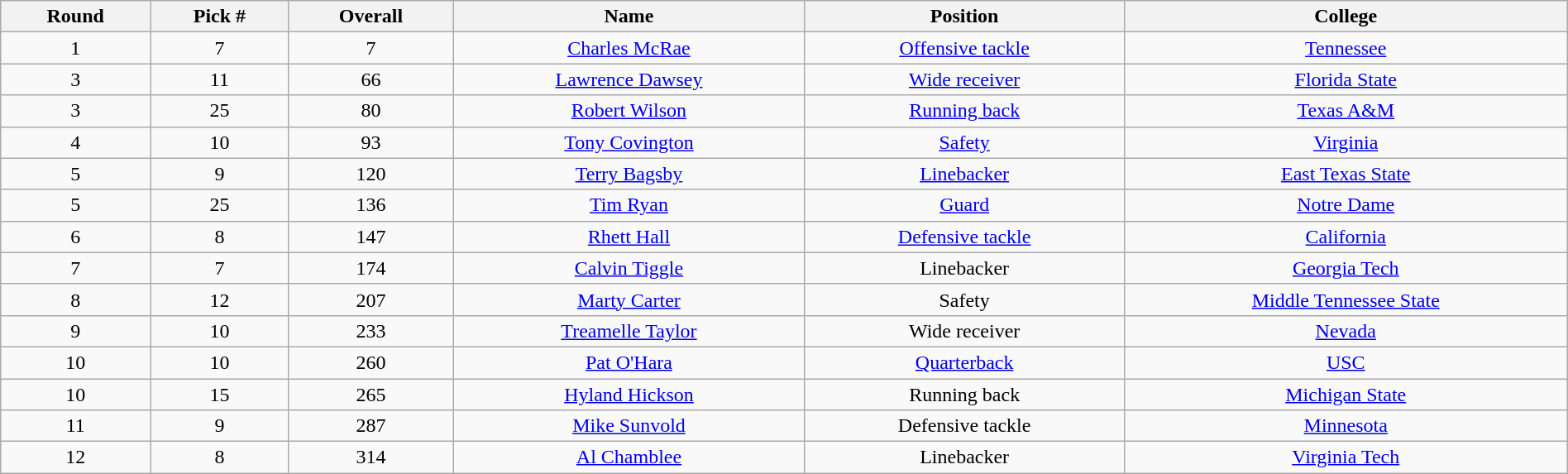<table class="wikitable sortable sortable" style="width: 100%; text-align:center">
<tr>
<th>Round</th>
<th>Pick #</th>
<th>Overall</th>
<th>Name</th>
<th>Position</th>
<th>College</th>
</tr>
<tr>
<td>1</td>
<td>7</td>
<td>7</td>
<td><a href='#'>Charles McRae</a></td>
<td><a href='#'>Offensive tackle</a></td>
<td><a href='#'>Tennessee</a></td>
</tr>
<tr>
<td>3</td>
<td>11</td>
<td>66</td>
<td><a href='#'>Lawrence Dawsey</a></td>
<td><a href='#'>Wide receiver</a></td>
<td><a href='#'>Florida State</a></td>
</tr>
<tr>
<td>3</td>
<td>25</td>
<td>80</td>
<td><a href='#'>Robert Wilson</a></td>
<td><a href='#'>Running back</a></td>
<td><a href='#'>Texas A&M</a></td>
</tr>
<tr>
<td>4</td>
<td>10</td>
<td>93</td>
<td><a href='#'>Tony Covington</a></td>
<td><a href='#'>Safety</a></td>
<td><a href='#'>Virginia</a></td>
</tr>
<tr>
<td>5</td>
<td>9</td>
<td>120</td>
<td><a href='#'>Terry Bagsby</a></td>
<td><a href='#'>Linebacker</a></td>
<td><a href='#'>East Texas State</a></td>
</tr>
<tr>
<td>5</td>
<td>25</td>
<td>136</td>
<td><a href='#'>Tim Ryan</a></td>
<td><a href='#'>Guard</a></td>
<td><a href='#'>Notre Dame</a></td>
</tr>
<tr>
<td>6</td>
<td>8</td>
<td>147</td>
<td><a href='#'>Rhett Hall</a></td>
<td><a href='#'>Defensive tackle</a></td>
<td><a href='#'>California</a></td>
</tr>
<tr>
<td>7</td>
<td>7</td>
<td>174</td>
<td><a href='#'>Calvin Tiggle</a></td>
<td>Linebacker</td>
<td><a href='#'>Georgia Tech</a></td>
</tr>
<tr>
<td>8</td>
<td>12</td>
<td>207</td>
<td><a href='#'>Marty Carter</a></td>
<td>Safety</td>
<td><a href='#'>Middle Tennessee State</a></td>
</tr>
<tr>
<td>9</td>
<td>10</td>
<td>233</td>
<td><a href='#'>Treamelle Taylor</a></td>
<td>Wide receiver</td>
<td><a href='#'>Nevada</a></td>
</tr>
<tr>
<td>10</td>
<td>10</td>
<td>260</td>
<td><a href='#'>Pat O'Hara</a></td>
<td><a href='#'>Quarterback</a></td>
<td><a href='#'>USC</a></td>
</tr>
<tr>
<td>10</td>
<td>15</td>
<td>265</td>
<td><a href='#'>Hyland Hickson</a></td>
<td>Running back</td>
<td><a href='#'>Michigan State</a></td>
</tr>
<tr>
<td>11</td>
<td>9</td>
<td>287</td>
<td><a href='#'>Mike Sunvold</a></td>
<td>Defensive tackle</td>
<td><a href='#'>Minnesota</a></td>
</tr>
<tr>
<td>12</td>
<td>8</td>
<td>314</td>
<td><a href='#'>Al Chamblee</a></td>
<td>Linebacker</td>
<td><a href='#'>Virginia Tech</a></td>
</tr>
</table>
